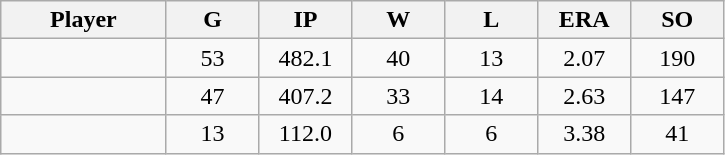<table class="wikitable sortable">
<tr>
<th bgcolor="#DDDDFF" width="16%">Player</th>
<th bgcolor="#DDDDFF" width="9%">G</th>
<th bgcolor="#DDDDFF" width="9%">IP</th>
<th bgcolor="#DDDDFF" width="9%">W</th>
<th bgcolor="#DDDDFF" width="9%">L</th>
<th bgcolor="#DDDDFF" width="9%">ERA</th>
<th bgcolor="#DDDDFF" width="9%">SO</th>
</tr>
<tr align="center">
<td></td>
<td>53</td>
<td>482.1</td>
<td>40</td>
<td>13</td>
<td>2.07</td>
<td>190</td>
</tr>
<tr align="center">
<td></td>
<td>47</td>
<td>407.2</td>
<td>33</td>
<td>14</td>
<td>2.63</td>
<td>147</td>
</tr>
<tr align="center">
<td></td>
<td>13</td>
<td>112.0</td>
<td>6</td>
<td>6</td>
<td>3.38</td>
<td>41</td>
</tr>
</table>
